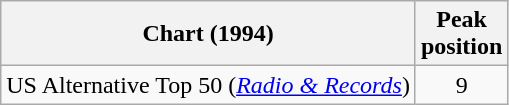<table class="wikitable sortable">
<tr>
<th>Chart (1994)</th>
<th>Peak<br>position</th>
</tr>
<tr>
<td>US Alternative Top 50 (<em><a href='#'>Radio & Records</a></em>)</td>
<td style="text-align:center;">9</td>
</tr>
</table>
